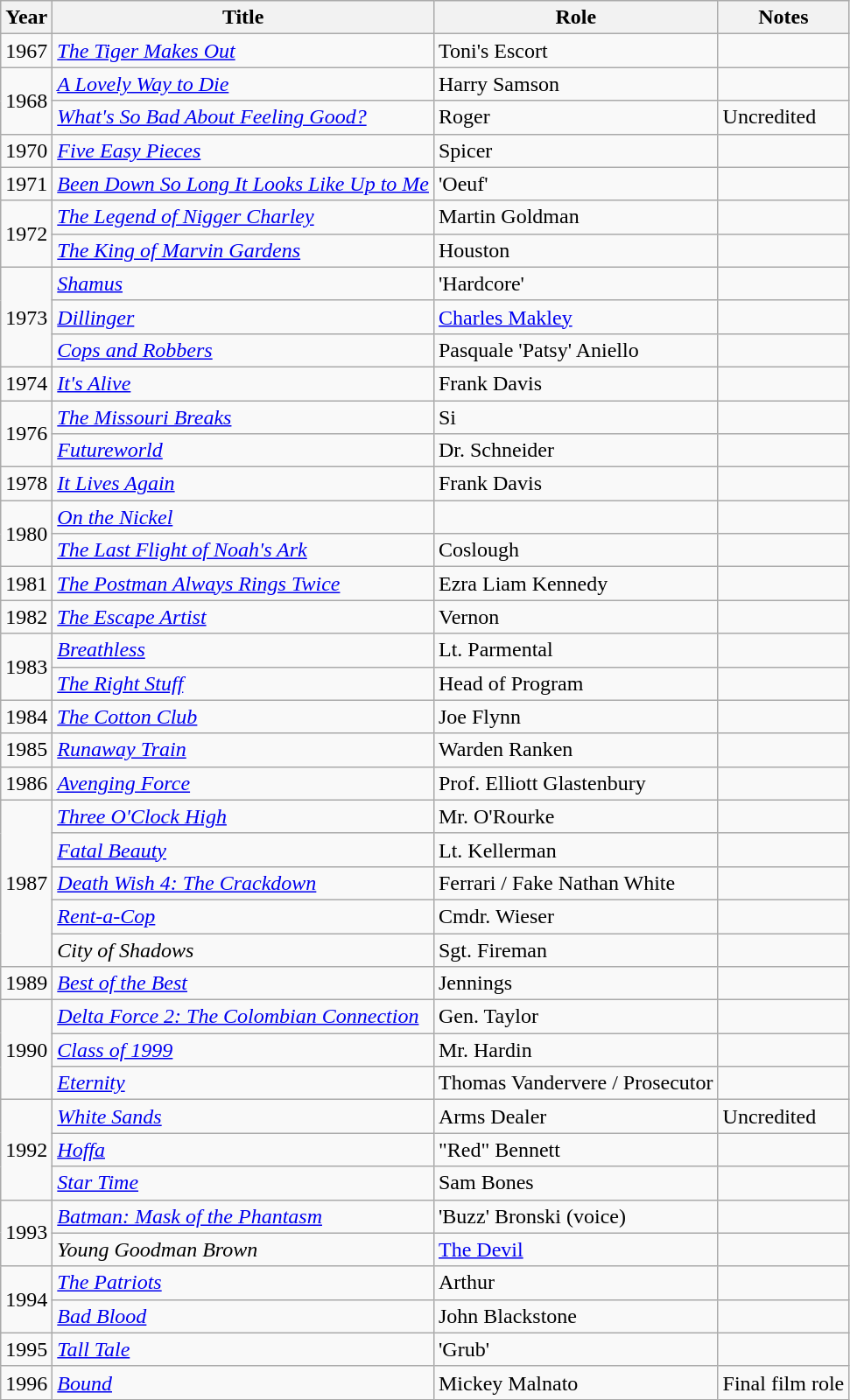<table class="wikitable">
<tr>
<th>Year</th>
<th>Title</th>
<th>Role</th>
<th>Notes</th>
</tr>
<tr>
<td>1967</td>
<td><em><a href='#'>The Tiger Makes Out</a></em></td>
<td>Toni's Escort</td>
<td></td>
</tr>
<tr>
<td rowspan="2">1968</td>
<td><em><a href='#'>A Lovely Way to Die</a></em></td>
<td>Harry Samson</td>
<td></td>
</tr>
<tr>
<td><em><a href='#'>What's So Bad About Feeling Good?</a></em></td>
<td>Roger</td>
<td>Uncredited</td>
</tr>
<tr>
<td>1970</td>
<td><em><a href='#'>Five Easy Pieces</a></em></td>
<td>Spicer</td>
<td></td>
</tr>
<tr>
<td>1971</td>
<td><em><a href='#'>Been Down So Long It Looks Like Up to Me</a></em></td>
<td>'Oeuf'</td>
<td></td>
</tr>
<tr>
<td rowspan="2">1972</td>
<td><em><a href='#'>The Legend of Nigger Charley</a></em></td>
<td>Martin Goldman</td>
<td></td>
</tr>
<tr>
<td><em><a href='#'>The King of Marvin Gardens</a></em></td>
<td>Houston</td>
<td></td>
</tr>
<tr>
<td rowspan="3">1973</td>
<td><em><a href='#'>Shamus</a></em></td>
<td>'Hardcore'</td>
<td></td>
</tr>
<tr>
<td><em><a href='#'>Dillinger</a></em></td>
<td><a href='#'>Charles Makley</a></td>
<td></td>
</tr>
<tr>
<td><em><a href='#'>Cops and Robbers</a></em></td>
<td>Pasquale 'Patsy' Aniello</td>
<td></td>
</tr>
<tr>
<td>1974</td>
<td><em><a href='#'>It's Alive</a></em></td>
<td>Frank Davis</td>
<td></td>
</tr>
<tr>
<td rowspan="2">1976</td>
<td><em><a href='#'>The Missouri Breaks</a></em></td>
<td>Si</td>
<td></td>
</tr>
<tr>
<td><em><a href='#'>Futureworld</a></em></td>
<td>Dr. Schneider</td>
<td></td>
</tr>
<tr>
<td>1978</td>
<td><em><a href='#'>It Lives Again</a></em></td>
<td>Frank Davis</td>
<td></td>
</tr>
<tr>
<td rowspan="2">1980</td>
<td><em><a href='#'>On the Nickel</a></em></td>
<td></td>
<td></td>
</tr>
<tr>
<td><em><a href='#'>The Last Flight of Noah's Ark</a></em></td>
<td>Coslough</td>
<td></td>
</tr>
<tr>
<td>1981</td>
<td><em><a href='#'>The Postman Always Rings Twice</a></em></td>
<td>Ezra Liam Kennedy</td>
<td></td>
</tr>
<tr>
<td>1982</td>
<td><em><a href='#'>The Escape Artist</a></em></td>
<td>Vernon</td>
<td></td>
</tr>
<tr>
<td rowspan="2">1983</td>
<td><em><a href='#'>Breathless</a></em></td>
<td>Lt. Parmental</td>
<td></td>
</tr>
<tr>
<td><em><a href='#'>The Right Stuff</a></em></td>
<td>Head of Program</td>
<td></td>
</tr>
<tr>
<td>1984</td>
<td><em><a href='#'>The Cotton Club</a></em></td>
<td>Joe Flynn</td>
<td></td>
</tr>
<tr>
<td>1985</td>
<td><em><a href='#'>Runaway Train</a></em></td>
<td>Warden Ranken</td>
<td></td>
</tr>
<tr>
<td>1986</td>
<td><em><a href='#'>Avenging Force</a></em></td>
<td>Prof. Elliott Glastenbury</td>
<td></td>
</tr>
<tr>
<td rowspan="5">1987</td>
<td><em><a href='#'>Three O'Clock High</a></em></td>
<td>Mr. O'Rourke</td>
<td></td>
</tr>
<tr>
<td><em><a href='#'>Fatal Beauty</a></em></td>
<td>Lt. Kellerman</td>
<td></td>
</tr>
<tr>
<td><em><a href='#'>Death Wish 4: The Crackdown</a></em></td>
<td>Ferrari / Fake Nathan White</td>
<td></td>
</tr>
<tr>
<td><em><a href='#'>Rent-a-Cop</a></em></td>
<td>Cmdr. Wieser</td>
<td></td>
</tr>
<tr>
<td><em>City of Shadows</em></td>
<td>Sgt. Fireman</td>
<td></td>
</tr>
<tr>
<td>1989</td>
<td><em><a href='#'>Best of the Best</a></em></td>
<td>Jennings</td>
<td></td>
</tr>
<tr>
<td rowspan="3">1990</td>
<td><em><a href='#'>Delta Force 2: The Colombian Connection</a></em></td>
<td>Gen. Taylor</td>
<td></td>
</tr>
<tr>
<td><em><a href='#'>Class of 1999</a></em></td>
<td>Mr. Hardin</td>
<td></td>
</tr>
<tr>
<td><em><a href='#'>Eternity</a></em></td>
<td>Thomas Vandervere / Prosecutor</td>
<td></td>
</tr>
<tr>
<td rowspan="3">1992</td>
<td><em><a href='#'>White Sands</a></em></td>
<td>Arms Dealer</td>
<td>Uncredited</td>
</tr>
<tr>
<td><em><a href='#'>Hoffa</a></em></td>
<td>"Red" Bennett</td>
<td></td>
</tr>
<tr>
<td><em><a href='#'>Star Time</a></em></td>
<td>Sam Bones</td>
<td></td>
</tr>
<tr>
<td rowspan="2">1993</td>
<td><em><a href='#'>Batman: Mask of the Phantasm</a></em></td>
<td>'Buzz' Bronski (voice)</td>
<td></td>
</tr>
<tr>
<td><em>Young Goodman Brown</em></td>
<td><a href='#'>The Devil</a></td>
<td></td>
</tr>
<tr>
<td rowspan="2">1994</td>
<td><a href='#'><em>The Patriots</em></a></td>
<td>Arthur</td>
<td></td>
</tr>
<tr>
<td><em><a href='#'>Bad Blood</a></em></td>
<td>John Blackstone</td>
<td></td>
</tr>
<tr>
<td>1995</td>
<td><em><a href='#'>Tall Tale</a></em></td>
<td>'Grub'</td>
<td></td>
</tr>
<tr>
<td>1996</td>
<td><em><a href='#'>Bound</a></em></td>
<td>Mickey Malnato</td>
<td>Final film role</td>
</tr>
</table>
